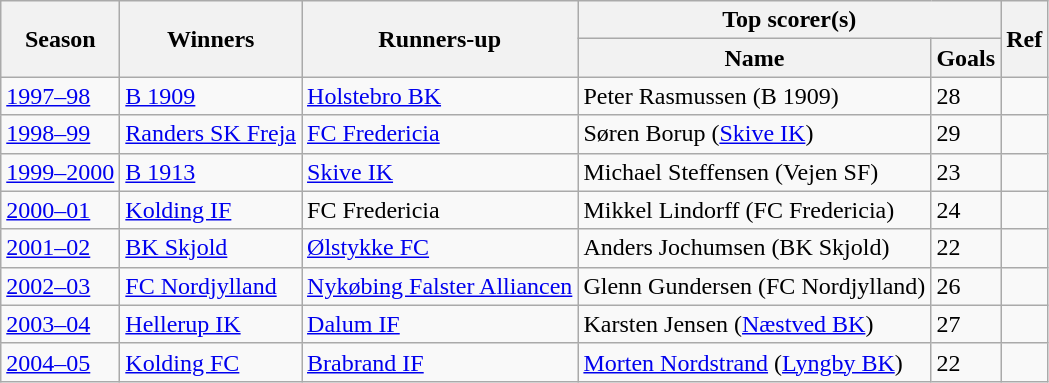<table class="wikitable plainrowheaders">
<tr>
<th rowspan=2>Season</th>
<th rowspan=2>Winners</th>
<th rowspan=2>Runners-up</th>
<th colspan=2>Top scorer(s)</th>
<th rowspan=2>Ref</th>
</tr>
<tr>
<th>Name</th>
<th>Goals</th>
</tr>
<tr>
<td><a href='#'>1997–98</a></td>
<td><a href='#'>B 1909</a></td>
<td><a href='#'>Holstebro BK</a></td>
<td>Peter Rasmussen (B 1909)</td>
<td>28</td>
<td></td>
</tr>
<tr>
<td><a href='#'>1998–99</a></td>
<td><a href='#'>Randers SK Freja</a></td>
<td><a href='#'>FC Fredericia</a></td>
<td>Søren Borup (<a href='#'>Skive IK</a>)</td>
<td>29</td>
<td></td>
</tr>
<tr>
<td><a href='#'>1999–2000</a></td>
<td><a href='#'>B 1913</a></td>
<td><a href='#'>Skive IK</a></td>
<td>Michael Steffensen (Vejen SF)</td>
<td>23</td>
<td></td>
</tr>
<tr>
<td><a href='#'>2000–01</a></td>
<td><a href='#'>Kolding IF</a></td>
<td>FC Fredericia</td>
<td>Mikkel Lindorff (FC Fredericia)</td>
<td>24</td>
<td></td>
</tr>
<tr>
<td><a href='#'>2001–02</a></td>
<td><a href='#'>BK Skjold</a></td>
<td><a href='#'>Ølstykke FC</a></td>
<td>Anders Jochumsen (BK Skjold)</td>
<td>22</td>
<td></td>
</tr>
<tr>
<td><a href='#'>2002–03</a></td>
<td><a href='#'>FC Nordjylland</a></td>
<td><a href='#'>Nykøbing Falster Alliancen</a></td>
<td>Glenn Gundersen (FC Nordjylland)</td>
<td>26</td>
<td></td>
</tr>
<tr>
<td><a href='#'>2003–04</a></td>
<td><a href='#'>Hellerup IK</a></td>
<td><a href='#'>Dalum IF</a></td>
<td>Karsten Jensen (<a href='#'>Næstved BK</a>)</td>
<td>27</td>
<td></td>
</tr>
<tr>
<td><a href='#'>2004–05</a></td>
<td><a href='#'>Kolding FC</a></td>
<td><a href='#'>Brabrand IF</a></td>
<td><a href='#'>Morten Nordstrand</a> (<a href='#'>Lyngby BK</a>)</td>
<td>22</td>
<td></td>
</tr>
</table>
